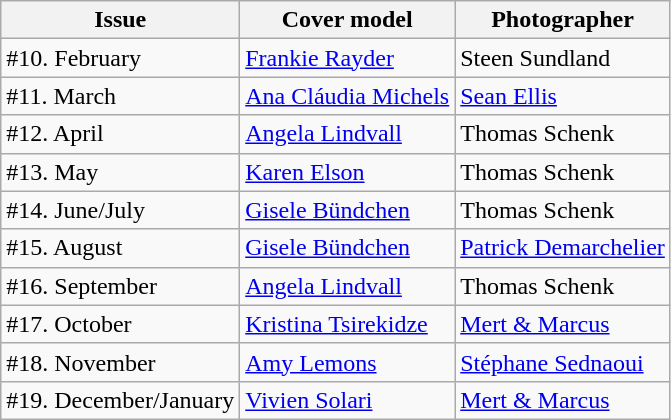<table class="sortable wikitable">
<tr>
<th>Issue</th>
<th>Cover model</th>
<th>Photographer</th>
</tr>
<tr>
<td>#10. February</td>
<td><a href='#'>Frankie Rayder</a></td>
<td>Steen Sundland</td>
</tr>
<tr>
<td>#11. March</td>
<td><a href='#'>Ana Cláudia Michels</a></td>
<td><a href='#'>Sean Ellis</a></td>
</tr>
<tr>
<td>#12. April</td>
<td><a href='#'>Angela Lindvall</a></td>
<td>Thomas Schenk</td>
</tr>
<tr>
<td>#13. May</td>
<td><a href='#'>Karen Elson</a></td>
<td>Thomas Schenk</td>
</tr>
<tr>
<td>#14. June/July</td>
<td><a href='#'>Gisele Bündchen</a></td>
<td>Thomas Schenk</td>
</tr>
<tr>
<td>#15. August</td>
<td><a href='#'>Gisele Bündchen</a></td>
<td><a href='#'>Patrick Demarchelier</a></td>
</tr>
<tr>
<td>#16. September</td>
<td><a href='#'>Angela Lindvall</a></td>
<td>Thomas Schenk</td>
</tr>
<tr>
<td>#17. October</td>
<td><a href='#'>Kristina Tsirekidze</a></td>
<td><a href='#'>Mert & Marcus</a></td>
</tr>
<tr>
<td>#18. November</td>
<td><a href='#'>Amy Lemons</a></td>
<td><a href='#'>Stéphane Sednaoui</a></td>
</tr>
<tr>
<td>#19. December/January</td>
<td><a href='#'>Vivien Solari</a></td>
<td><a href='#'>Mert & Marcus</a></td>
</tr>
</table>
